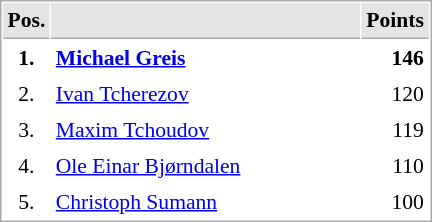<table cellspacing="1" cellpadding="3" style="border:1px solid #AAAAAA;font-size:90%">
<tr bgcolor="#E4E4E4">
<th style="border-bottom:1px solid #AAAAAA" width=10>Pos.</th>
<th style="border-bottom:1px solid #AAAAAA" width=200></th>
<th style="border-bottom:1px solid #AAAAAA" width=20>Points</th>
</tr>
<tr>
<td align="center"><strong>1.</strong></td>
<td> <strong><a href='#'>Michael Greis</a></strong></td>
<td align="right"><strong>146</strong></td>
</tr>
<tr>
<td align="center">2.</td>
<td> <a href='#'>Ivan Tcherezov</a></td>
<td align="right">120</td>
</tr>
<tr>
<td align="center">3.</td>
<td> <a href='#'>Maxim Tchoudov</a></td>
<td align="right">119</td>
</tr>
<tr>
<td align="center">4.</td>
<td> <a href='#'>Ole Einar Bjørndalen</a></td>
<td align="right">110</td>
</tr>
<tr>
<td align="center">5.</td>
<td> <a href='#'>Christoph Sumann</a></td>
<td align="right">100</td>
</tr>
</table>
